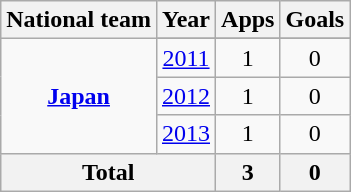<table class="wikitable" style="text-align: center">
<tr>
<th>National team</th>
<th>Year</th>
<th>Apps</th>
<th>Goals</th>
</tr>
<tr>
<td rowspan="4"><strong><a href='#'>Japan</a></strong></td>
</tr>
<tr>
<td><a href='#'>2011</a></td>
<td>1</td>
<td>0</td>
</tr>
<tr>
<td><a href='#'>2012</a></td>
<td>1</td>
<td>0</td>
</tr>
<tr>
<td><a href='#'>2013</a></td>
<td>1</td>
<td>0</td>
</tr>
<tr>
<th colspan="2">Total</th>
<th>3</th>
<th>0</th>
</tr>
</table>
